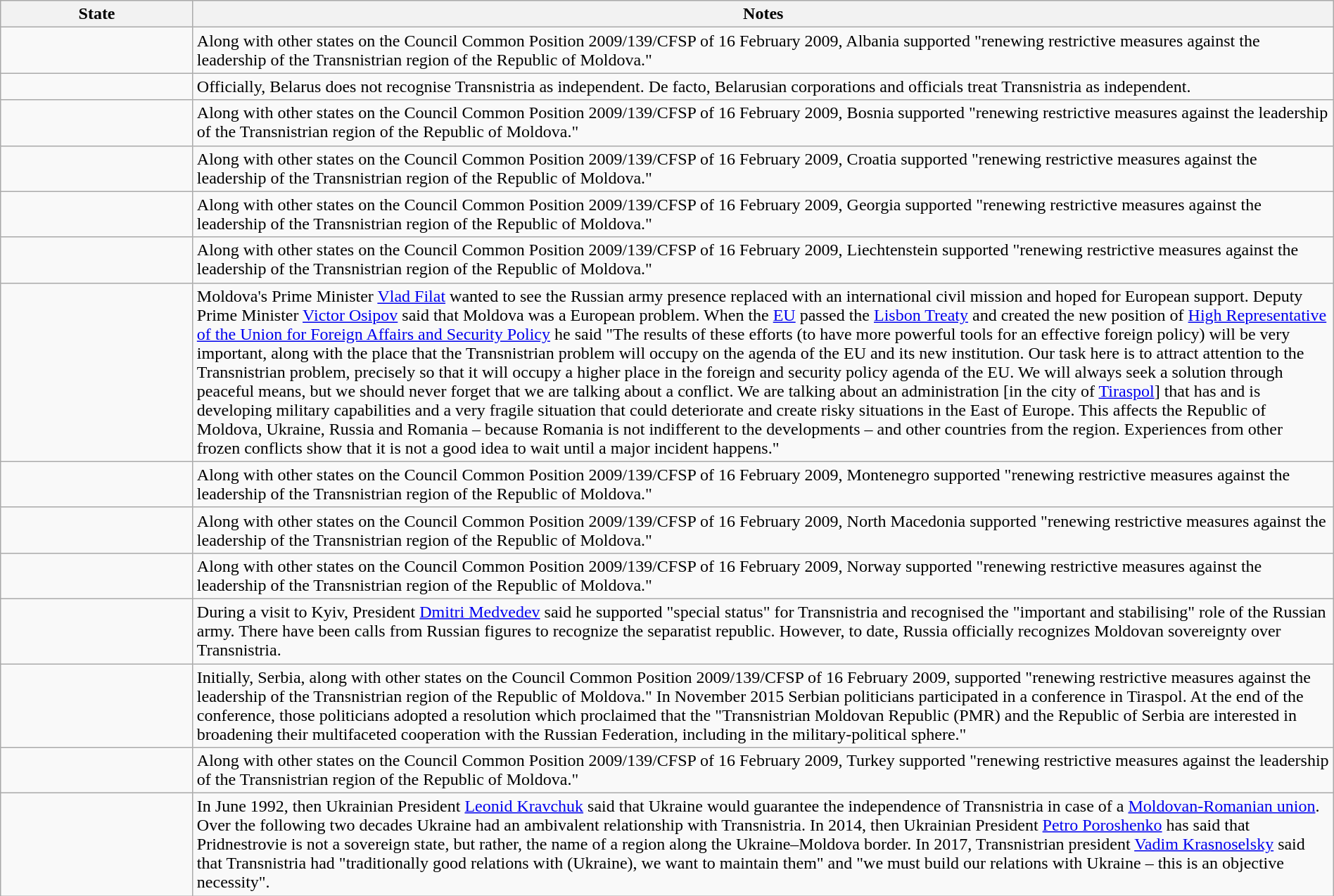<table class="wikitable" align=center width=100%>
<tr>
<th width=175px>State</th>
<th>Notes</th>
</tr>
<tr>
<td></td>
<td>Along with other states on the Council Common Position 2009/139/CFSP of 16 February 2009, Albania supported "renewing restrictive measures against the leadership of the Transnistrian region of the Republic of Moldova."</td>
</tr>
<tr>
<td></td>
<td>Officially, Belarus does not recognise Transnistria as independent. De facto, Belarusian corporations and officials treat Transnistria as independent.</td>
</tr>
<tr>
<td></td>
<td>Along with other states on the Council Common Position 2009/139/CFSP of 16 February 2009, Bosnia supported "renewing restrictive measures against the leadership of the Transnistrian region of the Republic of Moldova."</td>
</tr>
<tr>
<td></td>
<td>Along with other states on the Council Common Position 2009/139/CFSP of 16 February 2009, Croatia supported "renewing restrictive measures against the leadership of the Transnistrian region of the Republic of Moldova."</td>
</tr>
<tr>
<td></td>
<td>Along with other states on the Council Common Position 2009/139/CFSP of 16 February 2009, Georgia supported "renewing restrictive measures against the leadership of the Transnistrian region of the Republic of Moldova."</td>
</tr>
<tr>
<td></td>
<td>Along with other states on the Council Common Position 2009/139/CFSP of 16 February 2009, Liechtenstein supported "renewing restrictive measures against the leadership of the Transnistrian region of the Republic of Moldova."</td>
</tr>
<tr>
<td></td>
<td>Moldova's Prime Minister <a href='#'>Vlad Filat</a> wanted to see the Russian army presence replaced with an international civil mission and hoped for European support. Deputy Prime Minister <a href='#'>Victor Osipov</a> said that Moldova was a European problem. When the <a href='#'>EU</a> passed the <a href='#'>Lisbon Treaty</a> and created the new position of <a href='#'>High Representative of the Union for Foreign Affairs and Security Policy</a> he said "The results of these efforts (to have more powerful tools for an effective foreign policy) will be very important, along with the place that the Transnistrian problem will occupy on the agenda of the EU and its new institution. Our task here is to attract attention to the Transnistrian problem, precisely so that it will occupy a higher place in the foreign and security policy agenda of the EU. We will always seek a solution through peaceful means, but we should never forget that we are talking about a conflict. We are talking about an administration [in the city of <a href='#'>Tiraspol</a>] that has and is developing military capabilities and a very fragile situation that could deteriorate and create risky situations in the East of Europe. This affects the Republic of Moldova, Ukraine, Russia and Romania – because Romania is not indifferent to the developments – and other countries from the region. Experiences from other frozen conflicts show that it is not a good idea to wait until a major incident happens."</td>
</tr>
<tr>
<td></td>
<td>Along with other states on the Council Common Position 2009/139/CFSP of 16 February 2009, Montenegro supported "renewing restrictive measures against the leadership of the Transnistrian region of the Republic of Moldova."</td>
</tr>
<tr>
<td></td>
<td>Along with other states on the Council Common Position 2009/139/CFSP of 16 February 2009, North Macedonia supported "renewing restrictive measures against the leadership of the Transnistrian region of the Republic of Moldova."</td>
</tr>
<tr>
<td></td>
<td>Along with other states on the Council Common Position 2009/139/CFSP of 16 February 2009, Norway supported "renewing restrictive measures against the leadership of the Transnistrian region of the Republic of Moldova."</td>
</tr>
<tr>
<td></td>
<td> During a visit to Kyiv, President <a href='#'>Dmitri Medvedev</a> said he supported "special status" for Transnistria and recognised the "important and stabilising" role of the Russian army. There have been calls from Russian figures to recognize the separatist republic. However, to date, Russia officially recognizes Moldovan sovereignty over Transnistria.</td>
</tr>
<tr>
<td></td>
<td>Initially, Serbia, along with other states on the Council Common Position 2009/139/CFSP of 16 February 2009, supported "renewing restrictive measures against the leadership of the Transnistrian region of the Republic of Moldova." In November 2015 Serbian politicians participated in a conference in Tiraspol. At the end of the conference, those politicians adopted a resolution which proclaimed that the "Transnistrian Moldovan Republic (PMR) and the Republic of Serbia are interested in broadening their multifaceted cooperation with the Russian Federation, including in the military-political sphere."</td>
</tr>
<tr>
<td></td>
<td>Along with other states on the Council Common Position 2009/139/CFSP of 16 February 2009, Turkey supported "renewing restrictive measures against the leadership of the Transnistrian region of the Republic of Moldova."</td>
</tr>
<tr>
<td></td>
<td> In June 1992, then Ukrainian President <a href='#'>Leonid Kravchuk</a> said that Ukraine would guarantee the independence of Transnistria in case of a <a href='#'>Moldovan-Romanian union</a>. Over the following two decades Ukraine had an ambivalent relationship with Transnistria. In 2014, then Ukrainian President <a href='#'>Petro Poroshenko</a> has said that Pridnestrovie is not a sovereign state, but rather, the name of a region along the Ukraine–Moldova border. In 2017, Transnistrian president <a href='#'>Vadim Krasnoselsky</a> said that Transnistria had "traditionally good relations with (Ukraine), we want to maintain them" and "we must build our relations with Ukraine – this is an objective necessity".</td>
</tr>
</table>
